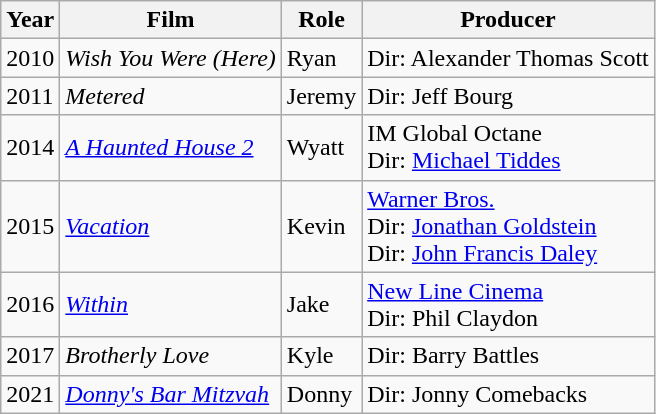<table class="wikitable">
<tr>
<th>Year</th>
<th>Film</th>
<th>Role</th>
<th>Producer</th>
</tr>
<tr>
<td>2010</td>
<td><em>Wish You Were (Here)</em></td>
<td>Ryan</td>
<td>Dir: Alexander Thomas Scott</td>
</tr>
<tr>
<td>2011</td>
<td><em>Metered</em></td>
<td>Jeremy</td>
<td>Dir: Jeff Bourg</td>
</tr>
<tr>
<td>2014</td>
<td><em><a href='#'>A Haunted House 2</a></em></td>
<td>Wyatt</td>
<td>IM Global Octane<br>Dir: <a href='#'>Michael Tiddes</a></td>
</tr>
<tr>
<td>2015</td>
<td><em><a href='#'>Vacation</a></em></td>
<td>Kevin</td>
<td><a href='#'>Warner Bros.</a><br>Dir: <a href='#'>Jonathan Goldstein</a><br>Dir: <a href='#'>John Francis Daley</a></td>
</tr>
<tr>
<td>2016</td>
<td><em><a href='#'>Within</a></em></td>
<td>Jake</td>
<td><a href='#'>New Line Cinema</a><br>Dir: Phil Claydon</td>
</tr>
<tr>
<td>2017</td>
<td><em>Brotherly Love</em></td>
<td>Kyle</td>
<td>Dir: Barry Battles</td>
</tr>
<tr>
<td>2021</td>
<td><em><a href='#'>Donny's Bar Mitzvah</a></em></td>
<td>Donny</td>
<td>Dir: Jonny Comebacks</td>
</tr>
</table>
